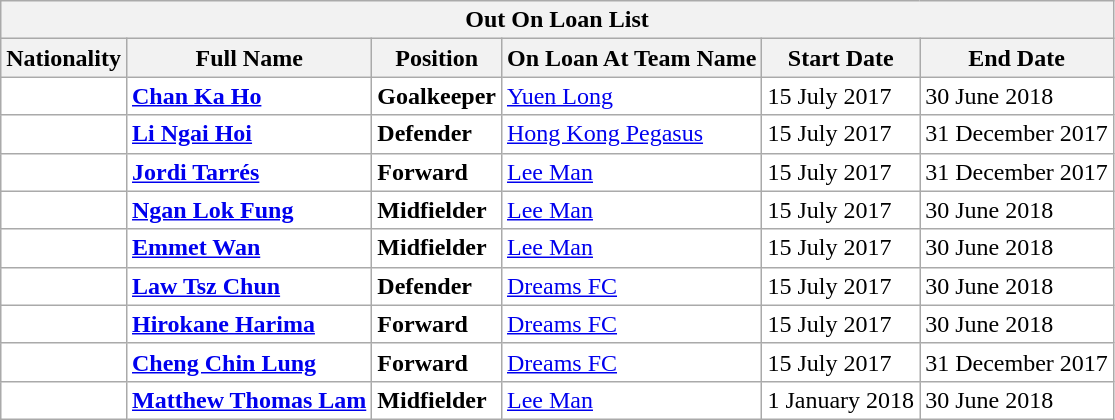<table class="wikitable">
<tr>
<th colspan=6>Out On Loan List</th>
</tr>
<tr>
<th>Nationality</th>
<th>Full Name</th>
<th>Position</th>
<th>On Loan At Team Name</th>
<th>Start Date</th>
<th>End Date</th>
</tr>
<tr bgcolor=#FFFFFF>
<td></td>
<td><strong><a href='#'>Chan Ka Ho</a></strong></td>
<td><strong>Goalkeeper</strong></td>
<td> <a href='#'>Yuen Long</a></td>
<td>15 July 2017</td>
<td>30 June 2018</td>
</tr>
<tr bgcolor=#FFFFFF>
<td></td>
<td><strong><a href='#'>Li Ngai Hoi</a></strong></td>
<td><strong>Defender</strong></td>
<td> <a href='#'>Hong Kong Pegasus</a></td>
<td>15 July 2017</td>
<td>31 December 2017</td>
</tr>
<tr bgcolor=#FFFFFF>
<td></td>
<td><strong><a href='#'>Jordi Tarrés</a></strong></td>
<td><strong>Forward</strong></td>
<td> <a href='#'>Lee Man</a></td>
<td>15 July 2017</td>
<td>31 December 2017</td>
</tr>
<tr bgcolor=#FFFFFF>
<td></td>
<td><strong><a href='#'>Ngan Lok Fung</a></strong></td>
<td><strong>Midfielder</strong></td>
<td> <a href='#'>Lee Man</a></td>
<td>15 July 2017</td>
<td>30 June 2018</td>
</tr>
<tr bgcolor=#FFFFFF>
<td></td>
<td><strong><a href='#'>Emmet Wan</a></strong></td>
<td><strong>Midfielder</strong></td>
<td> <a href='#'>Lee Man</a></td>
<td>15 July 2017</td>
<td>30 June 2018</td>
</tr>
<tr bgcolor=#FFFFFF>
<td></td>
<td><strong><a href='#'>Law Tsz Chun</a></strong></td>
<td><strong>Defender</strong></td>
<td> <a href='#'>Dreams FC</a></td>
<td>15 July 2017</td>
<td>30 June 2018</td>
</tr>
<tr bgcolor=#FFFFFF>
<td></td>
<td><strong><a href='#'>Hirokane Harima</a></strong></td>
<td><strong>Forward</strong></td>
<td> <a href='#'>Dreams FC</a></td>
<td>15 July 2017</td>
<td>30 June 2018</td>
</tr>
<tr bgcolor=#FFFFFF>
<td></td>
<td><strong><a href='#'>Cheng Chin Lung</a></strong></td>
<td><strong>Forward</strong></td>
<td> <a href='#'>Dreams FC</a></td>
<td>15 July 2017</td>
<td>31 December 2017</td>
</tr>
<tr bgcolor=#FFFFFF>
<td> </td>
<td><strong><a href='#'>Matthew Thomas Lam</a></strong></td>
<td><strong>Midfielder</strong></td>
<td> <a href='#'>Lee Man</a></td>
<td>1 January 2018</td>
<td>30 June 2018</td>
</tr>
</table>
